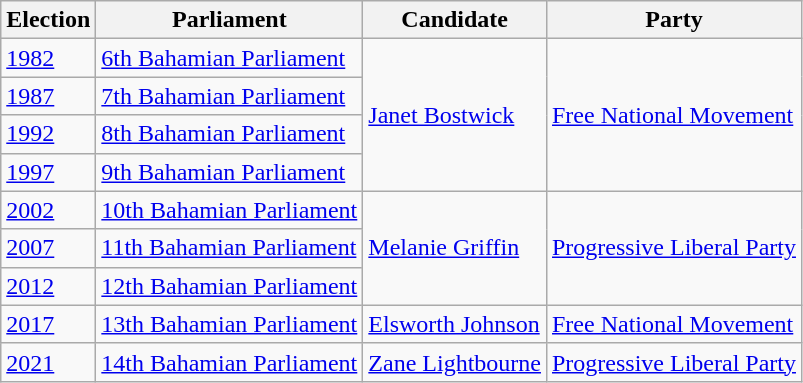<table class="wikitable">
<tr>
<th>Election</th>
<th>Parliament</th>
<th>Candidate</th>
<th>Party</th>
</tr>
<tr>
<td><a href='#'>1982</a></td>
<td><a href='#'>6th Bahamian Parliament</a></td>
<td rowspan="4"><a href='#'>Janet Bostwick</a></td>
<td rowspan="4"><a href='#'>Free National Movement</a></td>
</tr>
<tr>
<td><a href='#'>1987</a></td>
<td><a href='#'>7th Bahamian Parliament</a></td>
</tr>
<tr>
<td><a href='#'>1992</a></td>
<td><a href='#'>8th Bahamian Parliament</a></td>
</tr>
<tr>
<td><a href='#'>1997</a></td>
<td><a href='#'>9th Bahamian Parliament</a></td>
</tr>
<tr>
<td><a href='#'>2002</a></td>
<td><a href='#'>10th Bahamian Parliament</a></td>
<td rowspan="3"><a href='#'>Melanie Griffin</a></td>
<td rowspan="3"><a href='#'>Progressive Liberal Party</a></td>
</tr>
<tr>
<td><a href='#'>2007</a></td>
<td><a href='#'>11th Bahamian Parliament</a></td>
</tr>
<tr>
<td><a href='#'>2012</a></td>
<td><a href='#'>12th Bahamian Parliament</a></td>
</tr>
<tr>
<td><a href='#'>2017</a></td>
<td><a href='#'>13th Bahamian Parliament</a></td>
<td><a href='#'>Elsworth Johnson</a></td>
<td><a href='#'>Free National Movement</a></td>
</tr>
<tr>
<td><a href='#'>2021</a></td>
<td><a href='#'>14th Bahamian Parliament</a></td>
<td><a href='#'>Zane Lightbourne</a></td>
<td><a href='#'>Progressive Liberal Party</a></td>
</tr>
</table>
